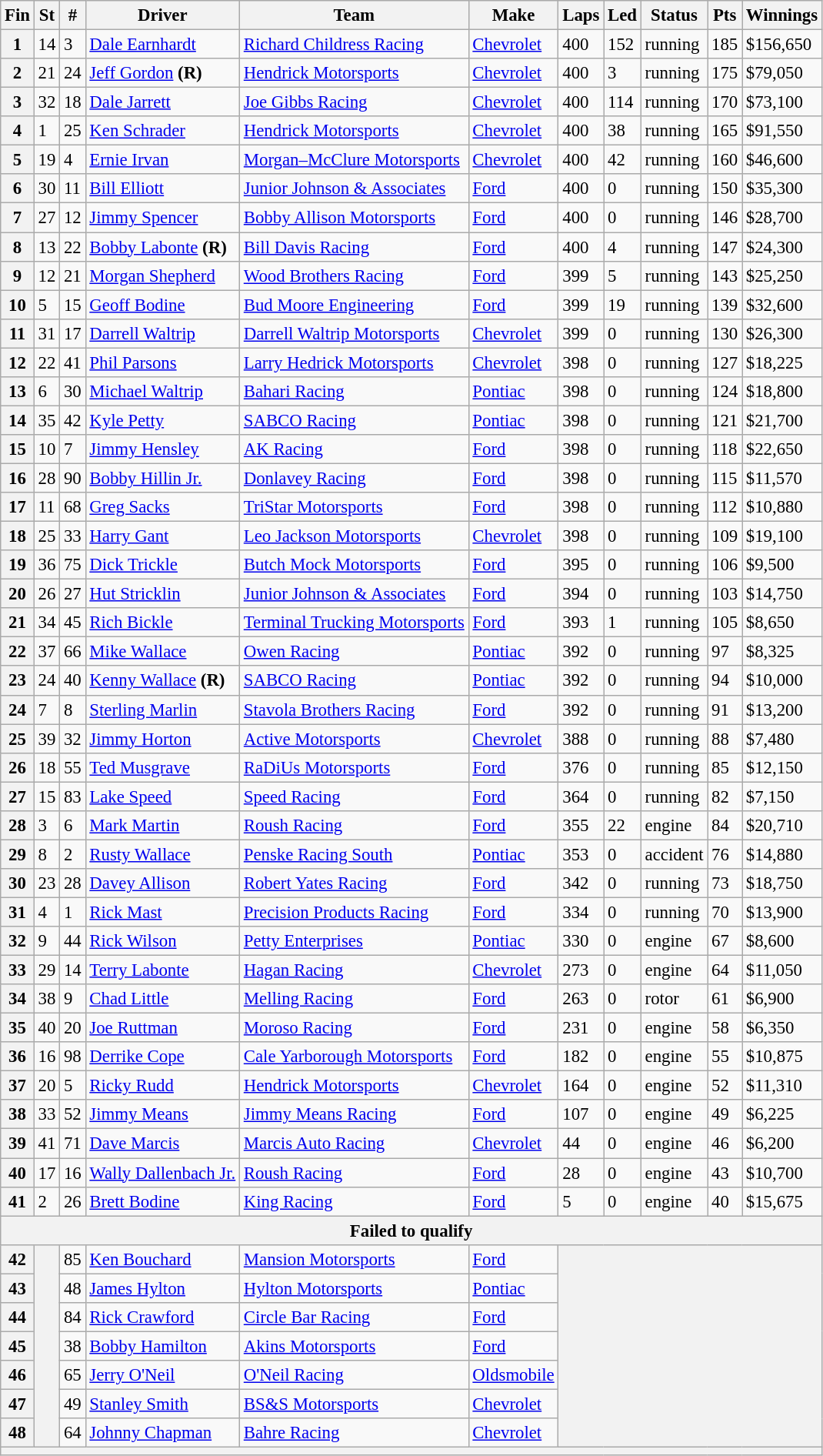<table class="wikitable" style="font-size:95%">
<tr>
<th>Fin</th>
<th>St</th>
<th>#</th>
<th>Driver</th>
<th>Team</th>
<th>Make</th>
<th>Laps</th>
<th>Led</th>
<th>Status</th>
<th>Pts</th>
<th>Winnings</th>
</tr>
<tr>
<th>1</th>
<td>14</td>
<td>3</td>
<td><a href='#'>Dale Earnhardt</a></td>
<td><a href='#'>Richard Childress Racing</a></td>
<td><a href='#'>Chevrolet</a></td>
<td>400</td>
<td>152</td>
<td>running</td>
<td>185</td>
<td>$156,650</td>
</tr>
<tr>
<th>2</th>
<td>21</td>
<td>24</td>
<td><a href='#'>Jeff Gordon</a> <strong>(R)</strong></td>
<td><a href='#'>Hendrick Motorsports</a></td>
<td><a href='#'>Chevrolet</a></td>
<td>400</td>
<td>3</td>
<td>running</td>
<td>175</td>
<td>$79,050</td>
</tr>
<tr>
<th>3</th>
<td>32</td>
<td>18</td>
<td><a href='#'>Dale Jarrett</a></td>
<td><a href='#'>Joe Gibbs Racing</a></td>
<td><a href='#'>Chevrolet</a></td>
<td>400</td>
<td>114</td>
<td>running</td>
<td>170</td>
<td>$73,100</td>
</tr>
<tr>
<th>4</th>
<td>1</td>
<td>25</td>
<td><a href='#'>Ken Schrader</a></td>
<td><a href='#'>Hendrick Motorsports</a></td>
<td><a href='#'>Chevrolet</a></td>
<td>400</td>
<td>38</td>
<td>running</td>
<td>165</td>
<td>$91,550</td>
</tr>
<tr>
<th>5</th>
<td>19</td>
<td>4</td>
<td><a href='#'>Ernie Irvan</a></td>
<td><a href='#'>Morgan–McClure Motorsports</a></td>
<td><a href='#'>Chevrolet</a></td>
<td>400</td>
<td>42</td>
<td>running</td>
<td>160</td>
<td>$46,600</td>
</tr>
<tr>
<th>6</th>
<td>30</td>
<td>11</td>
<td><a href='#'>Bill Elliott</a></td>
<td><a href='#'>Junior Johnson & Associates</a></td>
<td><a href='#'>Ford</a></td>
<td>400</td>
<td>0</td>
<td>running</td>
<td>150</td>
<td>$35,300</td>
</tr>
<tr>
<th>7</th>
<td>27</td>
<td>12</td>
<td><a href='#'>Jimmy Spencer</a></td>
<td><a href='#'>Bobby Allison Motorsports</a></td>
<td><a href='#'>Ford</a></td>
<td>400</td>
<td>0</td>
<td>running</td>
<td>146</td>
<td>$28,700</td>
</tr>
<tr>
<th>8</th>
<td>13</td>
<td>22</td>
<td><a href='#'>Bobby Labonte</a> <strong>(R)</strong></td>
<td><a href='#'>Bill Davis Racing</a></td>
<td><a href='#'>Ford</a></td>
<td>400</td>
<td>4</td>
<td>running</td>
<td>147</td>
<td>$24,300</td>
</tr>
<tr>
<th>9</th>
<td>12</td>
<td>21</td>
<td><a href='#'>Morgan Shepherd</a></td>
<td><a href='#'>Wood Brothers Racing</a></td>
<td><a href='#'>Ford</a></td>
<td>399</td>
<td>5</td>
<td>running</td>
<td>143</td>
<td>$25,250</td>
</tr>
<tr>
<th>10</th>
<td>5</td>
<td>15</td>
<td><a href='#'>Geoff Bodine</a></td>
<td><a href='#'>Bud Moore Engineering</a></td>
<td><a href='#'>Ford</a></td>
<td>399</td>
<td>19</td>
<td>running</td>
<td>139</td>
<td>$32,600</td>
</tr>
<tr>
<th>11</th>
<td>31</td>
<td>17</td>
<td><a href='#'>Darrell Waltrip</a></td>
<td><a href='#'>Darrell Waltrip Motorsports</a></td>
<td><a href='#'>Chevrolet</a></td>
<td>399</td>
<td>0</td>
<td>running</td>
<td>130</td>
<td>$26,300</td>
</tr>
<tr>
<th>12</th>
<td>22</td>
<td>41</td>
<td><a href='#'>Phil Parsons</a></td>
<td><a href='#'>Larry Hedrick Motorsports</a></td>
<td><a href='#'>Chevrolet</a></td>
<td>398</td>
<td>0</td>
<td>running</td>
<td>127</td>
<td>$18,225</td>
</tr>
<tr>
<th>13</th>
<td>6</td>
<td>30</td>
<td><a href='#'>Michael Waltrip</a></td>
<td><a href='#'>Bahari Racing</a></td>
<td><a href='#'>Pontiac</a></td>
<td>398</td>
<td>0</td>
<td>running</td>
<td>124</td>
<td>$18,800</td>
</tr>
<tr>
<th>14</th>
<td>35</td>
<td>42</td>
<td><a href='#'>Kyle Petty</a></td>
<td><a href='#'>SABCO Racing</a></td>
<td><a href='#'>Pontiac</a></td>
<td>398</td>
<td>0</td>
<td>running</td>
<td>121</td>
<td>$21,700</td>
</tr>
<tr>
<th>15</th>
<td>10</td>
<td>7</td>
<td><a href='#'>Jimmy Hensley</a></td>
<td><a href='#'>AK Racing</a></td>
<td><a href='#'>Ford</a></td>
<td>398</td>
<td>0</td>
<td>running</td>
<td>118</td>
<td>$22,650</td>
</tr>
<tr>
<th>16</th>
<td>28</td>
<td>90</td>
<td><a href='#'>Bobby Hillin Jr.</a></td>
<td><a href='#'>Donlavey Racing</a></td>
<td><a href='#'>Ford</a></td>
<td>398</td>
<td>0</td>
<td>running</td>
<td>115</td>
<td>$11,570</td>
</tr>
<tr>
<th>17</th>
<td>11</td>
<td>68</td>
<td><a href='#'>Greg Sacks</a></td>
<td><a href='#'>TriStar Motorsports</a></td>
<td><a href='#'>Ford</a></td>
<td>398</td>
<td>0</td>
<td>running</td>
<td>112</td>
<td>$10,880</td>
</tr>
<tr>
<th>18</th>
<td>25</td>
<td>33</td>
<td><a href='#'>Harry Gant</a></td>
<td><a href='#'>Leo Jackson Motorsports</a></td>
<td><a href='#'>Chevrolet</a></td>
<td>398</td>
<td>0</td>
<td>running</td>
<td>109</td>
<td>$19,100</td>
</tr>
<tr>
<th>19</th>
<td>36</td>
<td>75</td>
<td><a href='#'>Dick Trickle</a></td>
<td><a href='#'>Butch Mock Motorsports</a></td>
<td><a href='#'>Ford</a></td>
<td>395</td>
<td>0</td>
<td>running</td>
<td>106</td>
<td>$9,500</td>
</tr>
<tr>
<th>20</th>
<td>26</td>
<td>27</td>
<td><a href='#'>Hut Stricklin</a></td>
<td><a href='#'>Junior Johnson & Associates</a></td>
<td><a href='#'>Ford</a></td>
<td>394</td>
<td>0</td>
<td>running</td>
<td>103</td>
<td>$14,750</td>
</tr>
<tr>
<th>21</th>
<td>34</td>
<td>45</td>
<td><a href='#'>Rich Bickle</a></td>
<td><a href='#'>Terminal Trucking Motorsports</a></td>
<td><a href='#'>Ford</a></td>
<td>393</td>
<td>1</td>
<td>running</td>
<td>105</td>
<td>$8,650</td>
</tr>
<tr>
<th>22</th>
<td>37</td>
<td>66</td>
<td><a href='#'>Mike Wallace</a></td>
<td><a href='#'>Owen Racing</a></td>
<td><a href='#'>Pontiac</a></td>
<td>392</td>
<td>0</td>
<td>running</td>
<td>97</td>
<td>$8,325</td>
</tr>
<tr>
<th>23</th>
<td>24</td>
<td>40</td>
<td><a href='#'>Kenny Wallace</a> <strong>(R)</strong></td>
<td><a href='#'>SABCO Racing</a></td>
<td><a href='#'>Pontiac</a></td>
<td>392</td>
<td>0</td>
<td>running</td>
<td>94</td>
<td>$10,000</td>
</tr>
<tr>
<th>24</th>
<td>7</td>
<td>8</td>
<td><a href='#'>Sterling Marlin</a></td>
<td><a href='#'>Stavola Brothers Racing</a></td>
<td><a href='#'>Ford</a></td>
<td>392</td>
<td>0</td>
<td>running</td>
<td>91</td>
<td>$13,200</td>
</tr>
<tr>
<th>25</th>
<td>39</td>
<td>32</td>
<td><a href='#'>Jimmy Horton</a></td>
<td><a href='#'>Active Motorsports</a></td>
<td><a href='#'>Chevrolet</a></td>
<td>388</td>
<td>0</td>
<td>running</td>
<td>88</td>
<td>$7,480</td>
</tr>
<tr>
<th>26</th>
<td>18</td>
<td>55</td>
<td><a href='#'>Ted Musgrave</a></td>
<td><a href='#'>RaDiUs Motorsports</a></td>
<td><a href='#'>Ford</a></td>
<td>376</td>
<td>0</td>
<td>running</td>
<td>85</td>
<td>$12,150</td>
</tr>
<tr>
<th>27</th>
<td>15</td>
<td>83</td>
<td><a href='#'>Lake Speed</a></td>
<td><a href='#'>Speed Racing</a></td>
<td><a href='#'>Ford</a></td>
<td>364</td>
<td>0</td>
<td>running</td>
<td>82</td>
<td>$7,150</td>
</tr>
<tr>
<th>28</th>
<td>3</td>
<td>6</td>
<td><a href='#'>Mark Martin</a></td>
<td><a href='#'>Roush Racing</a></td>
<td><a href='#'>Ford</a></td>
<td>355</td>
<td>22</td>
<td>engine</td>
<td>84</td>
<td>$20,710</td>
</tr>
<tr>
<th>29</th>
<td>8</td>
<td>2</td>
<td><a href='#'>Rusty Wallace</a></td>
<td><a href='#'>Penske Racing South</a></td>
<td><a href='#'>Pontiac</a></td>
<td>353</td>
<td>0</td>
<td>accident</td>
<td>76</td>
<td>$14,880</td>
</tr>
<tr>
<th>30</th>
<td>23</td>
<td>28</td>
<td><a href='#'>Davey Allison</a></td>
<td><a href='#'>Robert Yates Racing</a></td>
<td><a href='#'>Ford</a></td>
<td>342</td>
<td>0</td>
<td>running</td>
<td>73</td>
<td>$18,750</td>
</tr>
<tr>
<th>31</th>
<td>4</td>
<td>1</td>
<td><a href='#'>Rick Mast</a></td>
<td><a href='#'>Precision Products Racing</a></td>
<td><a href='#'>Ford</a></td>
<td>334</td>
<td>0</td>
<td>running</td>
<td>70</td>
<td>$13,900</td>
</tr>
<tr>
<th>32</th>
<td>9</td>
<td>44</td>
<td><a href='#'>Rick Wilson</a></td>
<td><a href='#'>Petty Enterprises</a></td>
<td><a href='#'>Pontiac</a></td>
<td>330</td>
<td>0</td>
<td>engine</td>
<td>67</td>
<td>$8,600</td>
</tr>
<tr>
<th>33</th>
<td>29</td>
<td>14</td>
<td><a href='#'>Terry Labonte</a></td>
<td><a href='#'>Hagan Racing</a></td>
<td><a href='#'>Chevrolet</a></td>
<td>273</td>
<td>0</td>
<td>engine</td>
<td>64</td>
<td>$11,050</td>
</tr>
<tr>
<th>34</th>
<td>38</td>
<td>9</td>
<td><a href='#'>Chad Little</a></td>
<td><a href='#'>Melling Racing</a></td>
<td><a href='#'>Ford</a></td>
<td>263</td>
<td>0</td>
<td>rotor</td>
<td>61</td>
<td>$6,900</td>
</tr>
<tr>
<th>35</th>
<td>40</td>
<td>20</td>
<td><a href='#'>Joe Ruttman</a></td>
<td><a href='#'>Moroso Racing</a></td>
<td><a href='#'>Ford</a></td>
<td>231</td>
<td>0</td>
<td>engine</td>
<td>58</td>
<td>$6,350</td>
</tr>
<tr>
<th>36</th>
<td>16</td>
<td>98</td>
<td><a href='#'>Derrike Cope</a></td>
<td><a href='#'>Cale Yarborough Motorsports</a></td>
<td><a href='#'>Ford</a></td>
<td>182</td>
<td>0</td>
<td>engine</td>
<td>55</td>
<td>$10,875</td>
</tr>
<tr>
<th>37</th>
<td>20</td>
<td>5</td>
<td><a href='#'>Ricky Rudd</a></td>
<td><a href='#'>Hendrick Motorsports</a></td>
<td><a href='#'>Chevrolet</a></td>
<td>164</td>
<td>0</td>
<td>engine</td>
<td>52</td>
<td>$11,310</td>
</tr>
<tr>
<th>38</th>
<td>33</td>
<td>52</td>
<td><a href='#'>Jimmy Means</a></td>
<td><a href='#'>Jimmy Means Racing</a></td>
<td><a href='#'>Ford</a></td>
<td>107</td>
<td>0</td>
<td>engine</td>
<td>49</td>
<td>$6,225</td>
</tr>
<tr>
<th>39</th>
<td>41</td>
<td>71</td>
<td><a href='#'>Dave Marcis</a></td>
<td><a href='#'>Marcis Auto Racing</a></td>
<td><a href='#'>Chevrolet</a></td>
<td>44</td>
<td>0</td>
<td>engine</td>
<td>46</td>
<td>$6,200</td>
</tr>
<tr>
<th>40</th>
<td>17</td>
<td>16</td>
<td><a href='#'>Wally Dallenbach Jr.</a></td>
<td><a href='#'>Roush Racing</a></td>
<td><a href='#'>Ford</a></td>
<td>28</td>
<td>0</td>
<td>engine</td>
<td>43</td>
<td>$10,700</td>
</tr>
<tr>
<th>41</th>
<td>2</td>
<td>26</td>
<td><a href='#'>Brett Bodine</a></td>
<td><a href='#'>King Racing</a></td>
<td><a href='#'>Ford</a></td>
<td>5</td>
<td>0</td>
<td>engine</td>
<td>40</td>
<td>$15,675</td>
</tr>
<tr>
<th colspan="11">Failed to qualify</th>
</tr>
<tr>
<th>42</th>
<th rowspan="7"></th>
<td>85</td>
<td><a href='#'>Ken Bouchard</a></td>
<td><a href='#'>Mansion Motorsports</a></td>
<td><a href='#'>Ford</a></td>
<th colspan="5" rowspan="7"></th>
</tr>
<tr>
<th>43</th>
<td>48</td>
<td><a href='#'>James Hylton</a></td>
<td><a href='#'>Hylton Motorsports</a></td>
<td><a href='#'>Pontiac</a></td>
</tr>
<tr>
<th>44</th>
<td>84</td>
<td><a href='#'>Rick Crawford</a></td>
<td><a href='#'>Circle Bar Racing</a></td>
<td><a href='#'>Ford</a></td>
</tr>
<tr>
<th>45</th>
<td>38</td>
<td><a href='#'>Bobby Hamilton</a></td>
<td><a href='#'>Akins Motorsports</a></td>
<td><a href='#'>Ford</a></td>
</tr>
<tr>
<th>46</th>
<td>65</td>
<td><a href='#'>Jerry O'Neil</a></td>
<td><a href='#'>O'Neil Racing</a></td>
<td><a href='#'>Oldsmobile</a></td>
</tr>
<tr>
<th>47</th>
<td>49</td>
<td><a href='#'>Stanley Smith</a></td>
<td><a href='#'>BS&S Motorsports</a></td>
<td><a href='#'>Chevrolet</a></td>
</tr>
<tr>
<th>48</th>
<td>64</td>
<td><a href='#'>Johnny Chapman</a></td>
<td><a href='#'>Bahre Racing</a></td>
<td><a href='#'>Chevrolet</a></td>
</tr>
<tr>
<th colspan="11"></th>
</tr>
</table>
